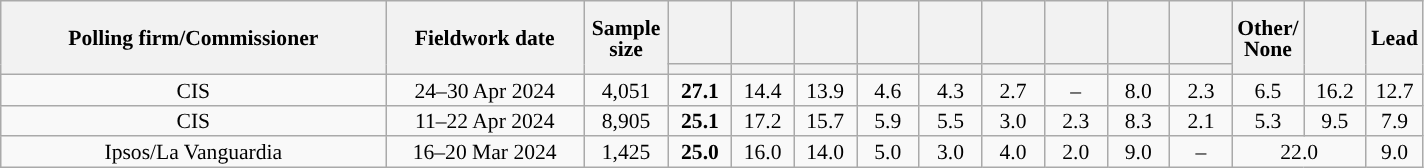<table class="wikitable collapsible collapsed" style="text-align:center; font-size:90%; line-height:14px;">
<tr style="height:42px;">
<th style="width:250px;" rowspan="2">Polling firm/Commissioner</th>
<th style="width:125px;" rowspan="2">Fieldwork date</th>
<th style="width:50px;" rowspan="2">Sample size</th>
<th style="width:35px;"></th>
<th style="width:35px;"></th>
<th style="width:35px;"></th>
<th style="width:35px;"></th>
<th style="width:35px;"></th>
<th style="width:35px;"></th>
<th style="width:35px;"></th>
<th style="width:35px;"></th>
<th style="width:35px;"></th>
<th style="width:35px;" rowspan="2">Other/<br>None</th>
<th style="width:35px;" rowspan="2"></th>
<th style="width:30px;" rowspan="2">Lead</th>
</tr>
<tr>
<th style="color:inherit;background:"></th>
<th style="color:inherit;background:"></th>
<th style="color:inherit;background:"></th>
<th style="color:inherit;background:"></th>
<th style="color:inherit;background:"></th>
<th style="color:inherit;background:"></th>
<th style="color:inherit;background:"></th>
<th style="color:inherit;background:"></th>
<th style="color:inherit;background:"></th>
</tr>
<tr>
<td>CIS</td>
<td>24–30 Apr 2024</td>
<td>4,051</td>
<td><strong>27.1</strong></td>
<td>14.4</td>
<td>13.9</td>
<td>4.6</td>
<td>4.3</td>
<td>2.7</td>
<td>–</td>
<td>8.0</td>
<td>2.3</td>
<td>6.5</td>
<td>16.2</td>
<td style="background:">12.7</td>
</tr>
<tr>
<td>CIS</td>
<td>11–22 Apr 2024</td>
<td>8,905</td>
<td><strong>25.1</strong></td>
<td>17.2</td>
<td>15.7</td>
<td>5.9</td>
<td>5.5</td>
<td>3.0</td>
<td>2.3</td>
<td>8.3</td>
<td>2.1</td>
<td>5.3</td>
<td>9.5</td>
<td style="background:">7.9</td>
</tr>
<tr>
<td>Ipsos/La Vanguardia</td>
<td>16–20 Mar 2024</td>
<td>1,425</td>
<td><strong>25.0</strong></td>
<td>16.0</td>
<td>14.0</td>
<td>5.0</td>
<td>3.0</td>
<td>4.0</td>
<td>2.0</td>
<td>9.0</td>
<td>–</td>
<td colspan="2">22.0</td>
<td style="background:">9.0</td>
</tr>
</table>
